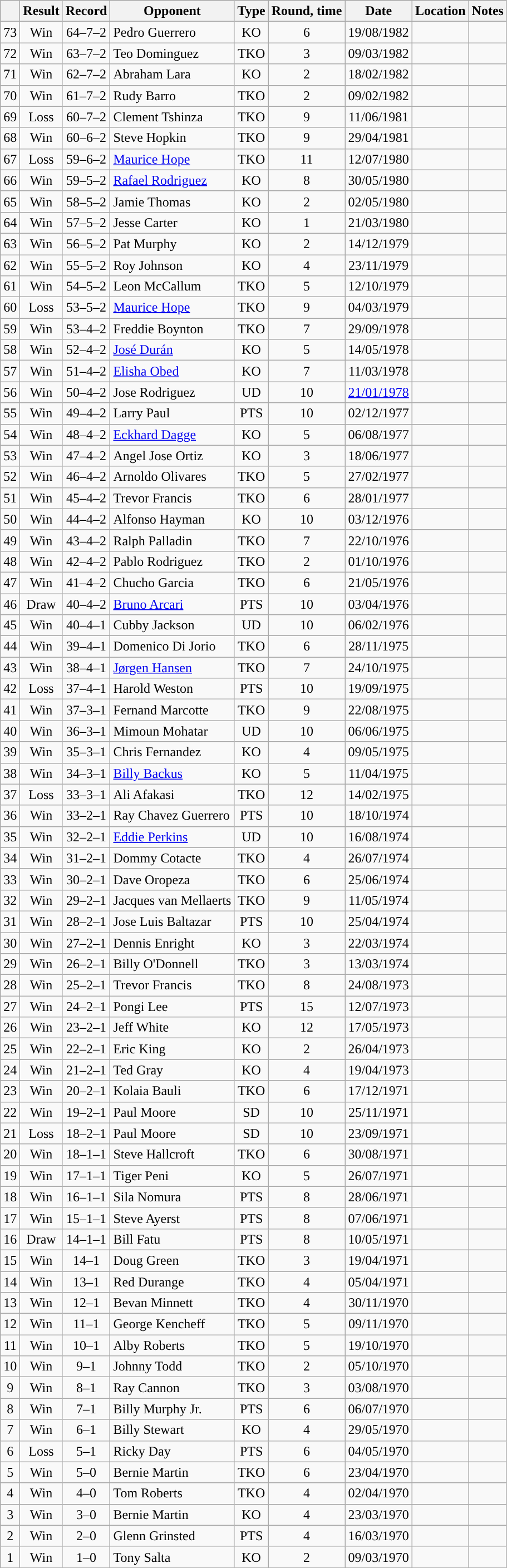<table class="wikitable" style="text-align:center">
<tr>
<th></th>
<th>Result</th>
<th>Record</th>
<th>Opponent</th>
<th>Type</th>
<th>Round, time</th>
<th>Date</th>
<th>Location</th>
<th>Notes</th>
</tr>
<tr>
<td>73</td>
<td>Win</td>
<td>64–7–2</td>
<td align=left>Pedro Guerrero</td>
<td>KO</td>
<td>6</td>
<td>19/08/1982</td>
<td align=left></td>
<td align=left></td>
</tr>
<tr>
<td>72</td>
<td>Win</td>
<td>63–7–2</td>
<td align=left>Teo Dominguez</td>
<td>TKO</td>
<td>3</td>
<td>09/03/1982</td>
<td align=left></td>
<td align=left></td>
</tr>
<tr>
<td>71</td>
<td>Win</td>
<td>62–7–2</td>
<td align=left>Abraham Lara</td>
<td>KO</td>
<td>2</td>
<td>18/02/1982</td>
<td align=left></td>
<td align=left></td>
</tr>
<tr>
<td>70</td>
<td>Win</td>
<td>61–7–2</td>
<td align=left>Rudy Barro</td>
<td>TKO</td>
<td>2</td>
<td>09/02/1982</td>
<td align=left></td>
<td align=left></td>
</tr>
<tr>
<td>69</td>
<td>Loss</td>
<td>60–7–2</td>
<td align=left>Clement Tshinza</td>
<td>TKO</td>
<td>9</td>
<td>11/06/1981</td>
<td align=left></td>
<td align=left></td>
</tr>
<tr>
<td>68</td>
<td>Win</td>
<td>60–6–2</td>
<td align=left>Steve Hopkin</td>
<td>TKO</td>
<td>9</td>
<td>29/04/1981</td>
<td align=left></td>
<td align=left></td>
</tr>
<tr>
<td>67</td>
<td>Loss</td>
<td>59–6–2</td>
<td align=left><a href='#'>Maurice Hope</a></td>
<td>TKO</td>
<td>11</td>
<td>12/07/1980</td>
<td align=left></td>
<td align=left></td>
</tr>
<tr>
<td>66</td>
<td>Win</td>
<td>59–5–2</td>
<td align=left><a href='#'>Rafael Rodriguez</a></td>
<td>KO</td>
<td>8</td>
<td>30/05/1980</td>
<td align=left></td>
<td align=left></td>
</tr>
<tr>
<td>65</td>
<td>Win</td>
<td>58–5–2</td>
<td align=left>Jamie Thomas</td>
<td>KO</td>
<td>2</td>
<td>02/05/1980</td>
<td align=left></td>
<td align=left></td>
</tr>
<tr>
<td>64</td>
<td>Win</td>
<td>57–5–2</td>
<td align=left>Jesse Carter</td>
<td>KO</td>
<td>1</td>
<td>21/03/1980</td>
<td align=left></td>
<td align=left></td>
</tr>
<tr>
<td>63</td>
<td>Win</td>
<td>56–5–2</td>
<td align=left>Pat Murphy</td>
<td>KO</td>
<td>2</td>
<td>14/12/1979</td>
<td align=left></td>
<td align=left></td>
</tr>
<tr>
<td>62</td>
<td>Win</td>
<td>55–5–2</td>
<td align=left>Roy Johnson</td>
<td>KO</td>
<td>4</td>
<td>23/11/1979</td>
<td align=left></td>
<td align=left></td>
</tr>
<tr>
<td>61</td>
<td>Win</td>
<td>54–5–2</td>
<td align=left>Leon McCallum</td>
<td>TKO</td>
<td>5</td>
<td>12/10/1979</td>
<td align=left></td>
<td align=left></td>
</tr>
<tr>
<td>60</td>
<td>Loss</td>
<td>53–5–2</td>
<td align=left><a href='#'>Maurice Hope</a></td>
<td>TKO</td>
<td>9</td>
<td>04/03/1979</td>
<td align=left></td>
<td align=left></td>
</tr>
<tr>
<td>59</td>
<td>Win</td>
<td>53–4–2</td>
<td align=left>Freddie Boynton</td>
<td>TKO</td>
<td>7</td>
<td>29/09/1978</td>
<td align=left></td>
<td align=left></td>
</tr>
<tr>
<td>58</td>
<td>Win</td>
<td>52–4–2</td>
<td align=left><a href='#'>José Durán</a></td>
<td>KO</td>
<td>5</td>
<td>14/05/1978</td>
<td align=left></td>
<td align=left></td>
</tr>
<tr>
<td>57</td>
<td>Win</td>
<td>51–4–2</td>
<td align=left><a href='#'>Elisha Obed</a></td>
<td>KO</td>
<td>7</td>
<td>11/03/1978</td>
<td align=left></td>
<td align=left></td>
</tr>
<tr>
<td>56</td>
<td>Win</td>
<td>50–4–2</td>
<td align=left>Jose Rodriguez</td>
<td>UD</td>
<td>10</td>
<td><a href='#'>21/01/1978</a></td>
<td align=left></td>
<td align=left></td>
</tr>
<tr>
<td>55</td>
<td>Win</td>
<td>49–4–2</td>
<td align=left>Larry Paul</td>
<td>PTS</td>
<td>10</td>
<td>02/12/1977</td>
<td align=left></td>
<td align=left></td>
</tr>
<tr>
<td>54</td>
<td>Win</td>
<td>48–4–2</td>
<td align=left><a href='#'>Eckhard Dagge</a></td>
<td>KO</td>
<td>5</td>
<td>06/08/1977</td>
<td align=left></td>
<td align=left></td>
</tr>
<tr>
<td>53</td>
<td>Win</td>
<td>47–4–2</td>
<td align=left>Angel Jose Ortiz</td>
<td>KO</td>
<td>3</td>
<td>18/06/1977</td>
<td align=left></td>
<td align=left></td>
</tr>
<tr>
<td>52</td>
<td>Win</td>
<td>46–4–2</td>
<td align=left>Arnoldo Olivares</td>
<td>TKO</td>
<td>5</td>
<td>27/02/1977</td>
<td align=left></td>
<td align=left></td>
</tr>
<tr>
<td>51</td>
<td>Win</td>
<td>45–4–2</td>
<td align=left>Trevor Francis</td>
<td>TKO</td>
<td>6</td>
<td>28/01/1977</td>
<td align=left></td>
<td align=left></td>
</tr>
<tr>
<td>50</td>
<td>Win</td>
<td>44–4–2</td>
<td align=left>Alfonso Hayman</td>
<td>KO</td>
<td>10</td>
<td>03/12/1976</td>
<td align=left></td>
<td align=left></td>
</tr>
<tr>
<td>49</td>
<td>Win</td>
<td>43–4–2</td>
<td align=left>Ralph Palladin</td>
<td>TKO</td>
<td>7</td>
<td>22/10/1976</td>
<td align=left></td>
<td align=left></td>
</tr>
<tr>
<td>48</td>
<td>Win</td>
<td>42–4–2</td>
<td align=left>Pablo Rodriguez</td>
<td>TKO</td>
<td>2</td>
<td>01/10/1976</td>
<td align=left></td>
<td align=left></td>
</tr>
<tr>
<td>47</td>
<td>Win</td>
<td>41–4–2</td>
<td align=left>Chucho Garcia</td>
<td>TKO</td>
<td>6</td>
<td>21/05/1976</td>
<td align=left></td>
<td align=left></td>
</tr>
<tr>
<td>46</td>
<td>Draw</td>
<td>40–4–2</td>
<td align=left><a href='#'>Bruno Arcari</a></td>
<td>PTS</td>
<td>10</td>
<td>03/04/1976</td>
<td align=left></td>
<td align=left></td>
</tr>
<tr>
<td>45</td>
<td>Win</td>
<td>40–4–1</td>
<td align=left>Cubby Jackson</td>
<td>UD</td>
<td>10</td>
<td>06/02/1976</td>
<td align=left></td>
<td align=left></td>
</tr>
<tr>
<td>44</td>
<td>Win</td>
<td>39–4–1</td>
<td align=left>Domenico Di Jorio</td>
<td>TKO</td>
<td>6</td>
<td>28/11/1975</td>
<td align=left></td>
<td align=left></td>
</tr>
<tr>
<td>43</td>
<td>Win</td>
<td>38–4–1</td>
<td align=left><a href='#'>Jørgen Hansen</a></td>
<td>TKO</td>
<td>7</td>
<td>24/10/1975</td>
<td align=left></td>
<td align=left></td>
</tr>
<tr>
<td>42</td>
<td>Loss</td>
<td>37–4–1</td>
<td align=left>Harold Weston</td>
<td>PTS</td>
<td>10</td>
<td>19/09/1975</td>
<td align=left></td>
<td align=left></td>
</tr>
<tr>
<td>41</td>
<td>Win</td>
<td>37–3–1</td>
<td align=left>Fernand Marcotte</td>
<td>TKO</td>
<td>9</td>
<td>22/08/1975</td>
<td align=left></td>
<td align=left></td>
</tr>
<tr>
<td>40</td>
<td>Win</td>
<td>36–3–1</td>
<td align=left>Mimoun Mohatar</td>
<td>UD</td>
<td>10</td>
<td>06/06/1975</td>
<td align=left></td>
<td align=left></td>
</tr>
<tr>
<td>39</td>
<td>Win</td>
<td>35–3–1</td>
<td align=left>Chris Fernandez</td>
<td>KO</td>
<td>4</td>
<td>09/05/1975</td>
<td align=left></td>
<td align=left></td>
</tr>
<tr>
<td>38</td>
<td>Win</td>
<td>34–3–1</td>
<td align=left><a href='#'>Billy Backus</a></td>
<td>KO</td>
<td>5</td>
<td>11/04/1975</td>
<td align=left></td>
<td align=left></td>
</tr>
<tr>
<td>37</td>
<td>Loss</td>
<td>33–3–1</td>
<td align=left>Ali Afakasi</td>
<td>TKO</td>
<td>12</td>
<td>14/02/1975</td>
<td align=left></td>
<td align=left></td>
</tr>
<tr>
<td>36</td>
<td>Win</td>
<td>33–2–1</td>
<td align=left>Ray Chavez Guerrero</td>
<td>PTS</td>
<td>10</td>
<td>18/10/1974</td>
<td align=left></td>
<td align=left></td>
</tr>
<tr>
<td>35</td>
<td>Win</td>
<td>32–2–1</td>
<td align=left><a href='#'>Eddie Perkins</a></td>
<td>UD</td>
<td>10</td>
<td>16/08/1974</td>
<td align=left></td>
<td align=left></td>
</tr>
<tr>
<td>34</td>
<td>Win</td>
<td>31–2–1</td>
<td align=left>Dommy Cotacte</td>
<td>TKO</td>
<td>4</td>
<td>26/07/1974</td>
<td align=left></td>
<td align=left></td>
</tr>
<tr>
<td>33</td>
<td>Win</td>
<td>30–2–1</td>
<td align=left>Dave Oropeza</td>
<td>TKO</td>
<td>6</td>
<td>25/06/1974</td>
<td align=left></td>
<td align=left></td>
</tr>
<tr>
<td>32</td>
<td>Win</td>
<td>29–2–1</td>
<td align=left>Jacques van Mellaerts</td>
<td>TKO</td>
<td>9</td>
<td>11/05/1974</td>
<td align=left></td>
<td align=left></td>
</tr>
<tr>
<td>31</td>
<td>Win</td>
<td>28–2–1</td>
<td align=left>Jose Luis Baltazar</td>
<td>PTS</td>
<td>10</td>
<td>25/04/1974</td>
<td align=left></td>
<td align=left></td>
</tr>
<tr>
<td>30</td>
<td>Win</td>
<td>27–2–1</td>
<td align=left>Dennis Enright</td>
<td>KO</td>
<td>3</td>
<td>22/03/1974</td>
<td align=left></td>
<td align=left></td>
</tr>
<tr>
<td>29</td>
<td>Win</td>
<td>26–2–1</td>
<td align=left>Billy O'Donnell</td>
<td>TKO</td>
<td>3</td>
<td>13/03/1974</td>
<td align=left></td>
<td align=left></td>
</tr>
<tr>
<td>28</td>
<td>Win</td>
<td>25–2–1</td>
<td align=left>Trevor Francis</td>
<td>TKO</td>
<td>8</td>
<td>24/08/1973</td>
<td align=left></td>
<td align=left></td>
</tr>
<tr>
<td>27</td>
<td>Win</td>
<td>24–2–1</td>
<td align=left>Pongi Lee</td>
<td>PTS</td>
<td>15</td>
<td>12/07/1973</td>
<td align=left></td>
<td align=left></td>
</tr>
<tr>
<td>26</td>
<td>Win</td>
<td>23–2–1</td>
<td align=left>Jeff White</td>
<td>KO</td>
<td>12</td>
<td>17/05/1973</td>
<td align=left></td>
<td align=left></td>
</tr>
<tr>
<td>25</td>
<td>Win</td>
<td>22–2–1</td>
<td align=left>Eric King</td>
<td>KO</td>
<td>2</td>
<td>26/04/1973</td>
<td align=left></td>
<td align=left></td>
</tr>
<tr>
<td>24</td>
<td>Win</td>
<td>21–2–1</td>
<td align=left>Ted Gray</td>
<td>KO</td>
<td>4</td>
<td>19/04/1973</td>
<td align=left></td>
<td align=left></td>
</tr>
<tr>
<td>23</td>
<td>Win</td>
<td>20–2–1</td>
<td align=left>Kolaia Bauli</td>
<td>TKO</td>
<td>6</td>
<td>17/12/1971</td>
<td align=left></td>
<td align=left></td>
</tr>
<tr>
<td>22</td>
<td>Win</td>
<td>19–2–1</td>
<td align=left>Paul Moore</td>
<td>SD</td>
<td>10</td>
<td>25/11/1971</td>
<td align=left></td>
<td align=left></td>
</tr>
<tr>
<td>21</td>
<td>Loss</td>
<td>18–2–1</td>
<td align=left>Paul Moore</td>
<td>SD</td>
<td>10</td>
<td>23/09/1971</td>
<td align=left></td>
<td align=left></td>
</tr>
<tr>
<td>20</td>
<td>Win</td>
<td>18–1–1</td>
<td align=left>Steve Hallcroft</td>
<td>TKO</td>
<td>6</td>
<td>30/08/1971</td>
<td align=left></td>
<td align=left></td>
</tr>
<tr>
<td>19</td>
<td>Win</td>
<td>17–1–1</td>
<td align=left>Tiger Peni</td>
<td>KO</td>
<td>5</td>
<td>26/07/1971</td>
<td align=left></td>
<td align=left></td>
</tr>
<tr>
<td>18</td>
<td>Win</td>
<td>16–1–1</td>
<td align=left>Sila Nomura</td>
<td>PTS</td>
<td>8</td>
<td>28/06/1971</td>
<td align=left></td>
<td align=left></td>
</tr>
<tr>
<td>17</td>
<td>Win</td>
<td>15–1–1</td>
<td align=left>Steve Ayerst</td>
<td>PTS</td>
<td>8</td>
<td>07/06/1971</td>
<td align=left></td>
<td align=left></td>
</tr>
<tr>
<td>16</td>
<td>Draw</td>
<td>14–1–1</td>
<td align=left>Bill Fatu</td>
<td>PTS</td>
<td>8</td>
<td>10/05/1971</td>
<td align=left></td>
<td align=left></td>
</tr>
<tr>
<td>15</td>
<td>Win</td>
<td>14–1</td>
<td align=left>Doug Green</td>
<td>TKO</td>
<td>3</td>
<td>19/04/1971</td>
<td align=left></td>
<td align=left></td>
</tr>
<tr>
<td>14</td>
<td>Win</td>
<td>13–1</td>
<td align=left>Red Durange</td>
<td>TKO</td>
<td>4</td>
<td>05/04/1971</td>
<td align=left></td>
<td align=left></td>
</tr>
<tr>
<td>13</td>
<td>Win</td>
<td>12–1</td>
<td align=left>Bevan Minnett</td>
<td>TKO</td>
<td>4</td>
<td>30/11/1970</td>
<td align=left></td>
<td align=left></td>
</tr>
<tr>
<td>12</td>
<td>Win</td>
<td>11–1</td>
<td align=left>George Kencheff</td>
<td>TKO</td>
<td>5</td>
<td>09/11/1970</td>
<td align=left></td>
<td align=left></td>
</tr>
<tr>
<td>11</td>
<td>Win</td>
<td>10–1</td>
<td align=left>Alby Roberts</td>
<td>TKO</td>
<td>5</td>
<td>19/10/1970</td>
<td align=left></td>
<td align=left></td>
</tr>
<tr>
<td>10</td>
<td>Win</td>
<td>9–1</td>
<td align=left>Johnny Todd</td>
<td>TKO</td>
<td>2</td>
<td>05/10/1970</td>
<td align=left></td>
<td align=left></td>
</tr>
<tr>
<td>9</td>
<td>Win</td>
<td>8–1</td>
<td align=left>Ray Cannon</td>
<td>TKO</td>
<td>3</td>
<td>03/08/1970</td>
<td align=left></td>
<td align=left></td>
</tr>
<tr>
<td>8</td>
<td>Win</td>
<td>7–1</td>
<td align=left>Billy Murphy Jr.</td>
<td>PTS</td>
<td>6</td>
<td>06/07/1970</td>
<td align=left></td>
<td align=left></td>
</tr>
<tr>
<td>7</td>
<td>Win</td>
<td>6–1</td>
<td align=left>Billy Stewart</td>
<td>KO</td>
<td>4</td>
<td>29/05/1970</td>
<td align=left></td>
<td align=left></td>
</tr>
<tr>
<td>6</td>
<td>Loss</td>
<td>5–1</td>
<td align=left>Ricky Day</td>
<td>PTS</td>
<td>6</td>
<td>04/05/1970</td>
<td align=left></td>
<td align=left></td>
</tr>
<tr>
<td>5</td>
<td>Win</td>
<td>5–0</td>
<td align=left>Bernie Martin</td>
<td>TKO</td>
<td>6</td>
<td>23/04/1970</td>
<td align=left></td>
<td align=left></td>
</tr>
<tr>
<td>4</td>
<td>Win</td>
<td>4–0</td>
<td align=left>Tom Roberts</td>
<td>TKO</td>
<td>4</td>
<td>02/04/1970</td>
<td align=left></td>
<td align=left></td>
</tr>
<tr>
<td>3</td>
<td>Win</td>
<td>3–0</td>
<td align=left>Bernie Martin</td>
<td>KO</td>
<td>4</td>
<td>23/03/1970</td>
<td align=left></td>
<td align=left></td>
</tr>
<tr>
<td>2</td>
<td>Win</td>
<td>2–0</td>
<td align=left>Glenn Grinsted</td>
<td>PTS</td>
<td>4</td>
<td>16/03/1970</td>
<td align=left></td>
<td align=left></td>
</tr>
<tr>
<td>1</td>
<td>Win</td>
<td>1–0</td>
<td align=left>Tony Salta</td>
<td>KO</td>
<td>2</td>
<td>09/03/1970</td>
<td align=left></td>
<td align=left></td>
</tr>
</table>
